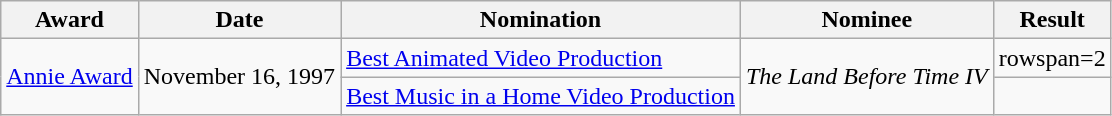<table class="wikitable" width:100%;">
<tr>
<th>Award</th>
<th>Date</th>
<th>Nomination</th>
<th>Nominee</th>
<th>Result</th>
</tr>
<tr>
<td rowspan=2><a href='#'>Annie Award</a></td>
<td rowspan=2>November 16, 1997</td>
<td><a href='#'>Best Animated Video Production</a></td>
<td rowspan=2><em>The Land Before Time IV</em></td>
<td>rowspan=2 </td>
</tr>
<tr>
<td><a href='#'>Best Music in a Home Video Production</a></td>
</tr>
</table>
